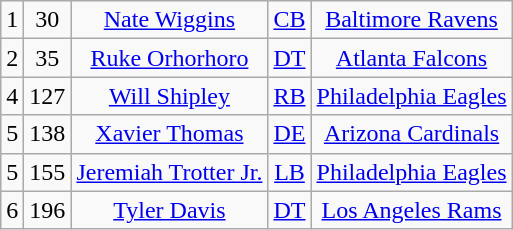<table class="wikitable" style="text-align:center">
<tr>
<td>1</td>
<td>30</td>
<td><a href='#'>Nate Wiggins</a></td>
<td><a href='#'>CB</a></td>
<td><a href='#'>Baltimore Ravens</a></td>
</tr>
<tr>
<td>2</td>
<td>35</td>
<td><a href='#'>Ruke Orhorhoro</a></td>
<td><a href='#'>DT</a></td>
<td><a href='#'>Atlanta Falcons</a></td>
</tr>
<tr>
<td>4</td>
<td>127</td>
<td><a href='#'>Will Shipley</a></td>
<td><a href='#'>RB</a></td>
<td><a href='#'>Philadelphia Eagles</a></td>
</tr>
<tr>
<td>5</td>
<td>138</td>
<td><a href='#'>Xavier Thomas</a></td>
<td><a href='#'>DE</a></td>
<td><a href='#'>Arizona Cardinals</a></td>
</tr>
<tr>
<td>5</td>
<td>155</td>
<td><a href='#'>Jeremiah Trotter Jr.</a></td>
<td><a href='#'>LB</a></td>
<td><a href='#'>Philadelphia Eagles</a></td>
</tr>
<tr>
<td>6</td>
<td>196</td>
<td><a href='#'>Tyler Davis</a></td>
<td><a href='#'>DT</a></td>
<td><a href='#'>Los Angeles Rams</a></td>
</tr>
</table>
